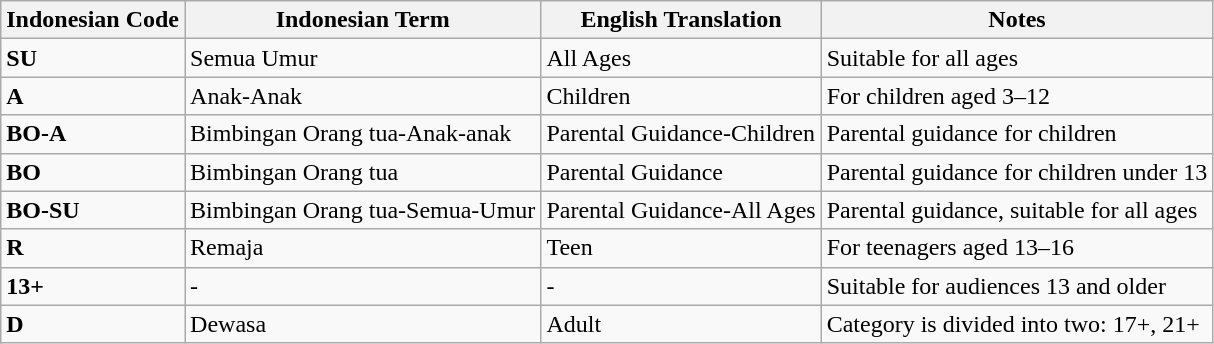<table class="wikitable">
<tr>
<th>Indonesian Code</th>
<th>Indonesian Term</th>
<th>English Translation</th>
<th>Notes</th>
</tr>
<tr>
<td><strong>SU</strong></td>
<td>Semua Umur</td>
<td>All Ages</td>
<td>Suitable for all ages</td>
</tr>
<tr>
<td><strong>A</strong></td>
<td>Anak-Anak</td>
<td>Children</td>
<td>For children aged 3–12</td>
</tr>
<tr>
<td><strong>BO-A</strong></td>
<td>Bimbingan Orang tua-Anak-anak</td>
<td>Parental Guidance-Children</td>
<td>Parental guidance for children</td>
</tr>
<tr>
<td><strong>BO</strong></td>
<td>Bimbingan Orang tua</td>
<td>Parental Guidance</td>
<td>Parental guidance for children under 13</td>
</tr>
<tr>
<td><strong>BO-SU</strong></td>
<td>Bimbingan Orang tua-Semua-Umur</td>
<td>Parental Guidance-All Ages</td>
<td>Parental guidance, suitable for all ages</td>
</tr>
<tr>
<td><strong>R</strong></td>
<td>Remaja</td>
<td>Teen</td>
<td>For teenagers aged 13–16</td>
</tr>
<tr>
<td><strong>13+</strong></td>
<td>-</td>
<td>-</td>
<td>Suitable for audiences 13 and older</td>
</tr>
<tr>
<td><strong>D</strong></td>
<td>Dewasa</td>
<td>Adult</td>
<td>Category is divided into two: 17+, 21+</td>
</tr>
</table>
